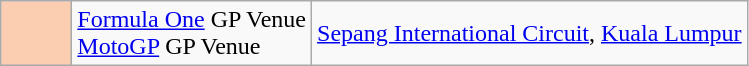<table class="wikitable">
<tr>
<td width=40px align=center style="background-color:#FBCEB1"></td>
<td><a href='#'>Formula One</a> GP Venue<br><a href='#'>MotoGP</a> GP Venue</td>
<td><a href='#'>Sepang International Circuit</a>, <a href='#'>Kuala Lumpur</a></td>
</tr>
</table>
